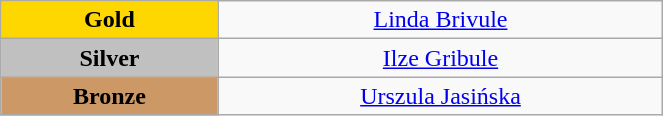<table class="wikitable" style="text-align:center; " width="35%">
<tr>
<td bgcolor="gold"><strong>Gold</strong></td>
<td><a href='#'>Linda Brivule</a><br>  <small><em></em></small></td>
</tr>
<tr>
<td bgcolor="silver"><strong>Silver</strong></td>
<td><a href='#'>Ilze Gribule</a><br>  <small><em></em></small></td>
</tr>
<tr>
<td bgcolor="CC9966"><strong>Bronze</strong></td>
<td><a href='#'>Urszula Jasińska</a><br>  <small><em></em></small></td>
</tr>
</table>
